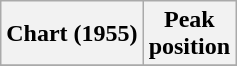<table class="wikitable sortable plainrowheaders" style="text-align:center">
<tr>
<th scope="col">Chart (1955)</th>
<th scope="col">Peak<br>position</th>
</tr>
<tr>
</tr>
</table>
